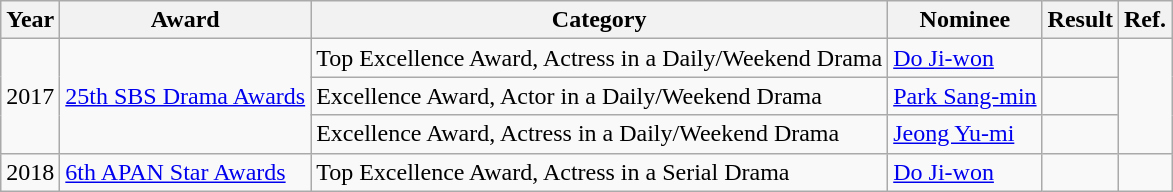<table class="wikitable">
<tr>
<th>Year</th>
<th>Award</th>
<th>Category</th>
<th>Nominee</th>
<th>Result</th>
<th>Ref.</th>
</tr>
<tr>
<td rowspan="3">2017</td>
<td rowspan="3"><a href='#'>25th SBS Drama Awards</a></td>
<td>Top Excellence Award, Actress in a Daily/Weekend Drama</td>
<td><a href='#'>Do Ji-won</a></td>
<td></td>
<td rowspan=3></td>
</tr>
<tr>
<td>Excellence Award, Actor in a Daily/Weekend Drama</td>
<td><a href='#'>Park Sang-min</a></td>
<td></td>
</tr>
<tr>
<td>Excellence Award, Actress in a Daily/Weekend Drama</td>
<td><a href='#'>Jeong Yu-mi</a></td>
<td></td>
</tr>
<tr>
<td>2018</td>
<td><a href='#'>6th APAN Star Awards</a></td>
<td>Top Excellence Award, Actress in a Serial Drama</td>
<td><a href='#'>Do Ji-won</a></td>
<td></td>
<td></td>
</tr>
</table>
